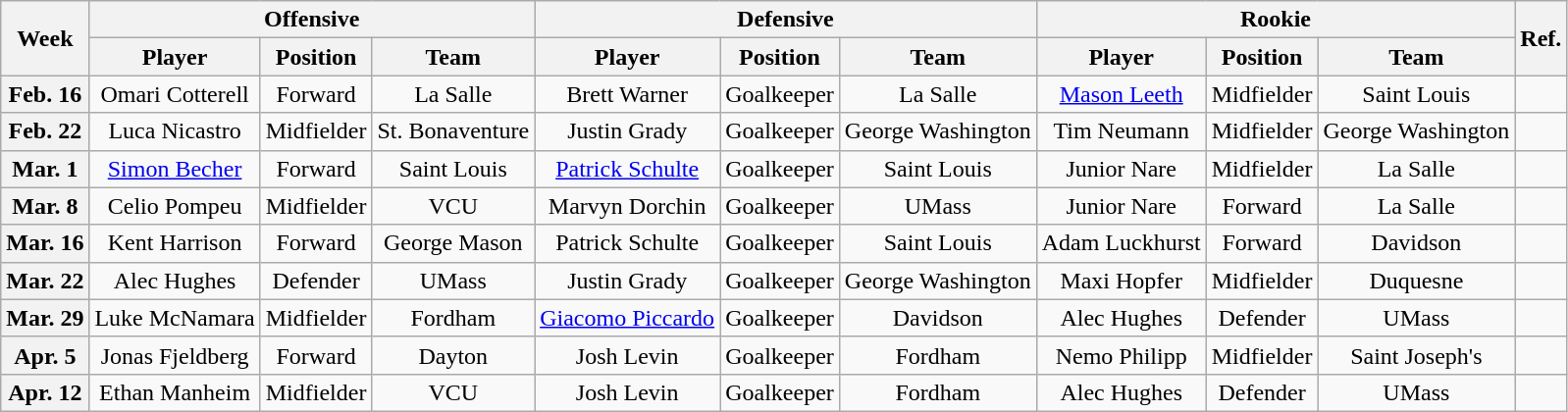<table class="wikitable plainrowheaders" style="text-align:center">
<tr>
<th scope="col" rowspan="2">Week</th>
<th scope="col" colspan="3">Offensive</th>
<th scope="col" colspan="3">Defensive</th>
<th colspan="3">Rookie</th>
<th rowspan="2">Ref.</th>
</tr>
<tr>
<th>Player</th>
<th>Position</th>
<th>Team</th>
<th>Player</th>
<th>Position</th>
<th>Team</th>
<th>Player</th>
<th>Position</th>
<th>Team</th>
</tr>
<tr>
<th scope="row" style="text-align:center">Feb. 16</th>
<td>Omari Cotterell</td>
<td>Forward</td>
<td>La Salle</td>
<td>Brett Warner</td>
<td>Goalkeeper</td>
<td>La Salle</td>
<td><a href='#'>Mason Leeth</a></td>
<td>Midfielder</td>
<td>Saint Louis</td>
<td></td>
</tr>
<tr>
<th scope="row" style="text-align:center">Feb. 22</th>
<td>Luca Nicastro</td>
<td>Midfielder</td>
<td>St. Bonaventure</td>
<td>Justin Grady</td>
<td>Goalkeeper</td>
<td>George Washington</td>
<td>Tim Neumann</td>
<td>Midfielder</td>
<td>George Washington</td>
<td></td>
</tr>
<tr>
<th scope="row" style="text-align:center">Mar. 1</th>
<td><a href='#'>Simon Becher</a></td>
<td>Forward</td>
<td>Saint Louis</td>
<td><a href='#'>Patrick Schulte</a></td>
<td>Goalkeeper</td>
<td>Saint Louis</td>
<td>Junior Nare</td>
<td>Midfielder</td>
<td>La Salle</td>
<td></td>
</tr>
<tr>
<th scope="row" style="text-align:center">Mar. 8</th>
<td>Celio Pompeu</td>
<td>Midfielder</td>
<td>VCU</td>
<td>Marvyn Dorchin</td>
<td>Goalkeeper</td>
<td>UMass</td>
<td>Junior Nare</td>
<td>Forward</td>
<td>La Salle</td>
<td></td>
</tr>
<tr>
<th scope="row" style="text-align:center">Mar. 16</th>
<td>Kent Harrison</td>
<td>Forward</td>
<td>George Mason</td>
<td>Patrick Schulte</td>
<td>Goalkeeper</td>
<td>Saint Louis</td>
<td>Adam Luckhurst</td>
<td>Forward</td>
<td>Davidson</td>
<td></td>
</tr>
<tr>
<th scope="row" style="text-align:center">Mar. 22</th>
<td>Alec Hughes</td>
<td>Defender</td>
<td>UMass</td>
<td>Justin Grady</td>
<td>Goalkeeper</td>
<td>George Washington</td>
<td>Maxi Hopfer</td>
<td>Midfielder</td>
<td>Duquesne</td>
<td></td>
</tr>
<tr>
<th scope="row" style="text-align:center">Mar. 29</th>
<td>Luke McNamara</td>
<td>Midfielder</td>
<td>Fordham</td>
<td><a href='#'>Giacomo Piccardo</a></td>
<td>Goalkeeper</td>
<td>Davidson</td>
<td>Alec Hughes</td>
<td>Defender</td>
<td>UMass</td>
<td></td>
</tr>
<tr>
<th scope="row" style="text-align:center">Apr. 5</th>
<td>Jonas Fjeldberg</td>
<td>Forward</td>
<td>Dayton</td>
<td>Josh Levin</td>
<td>Goalkeeper</td>
<td>Fordham</td>
<td>Nemo Philipp</td>
<td>Midfielder</td>
<td>Saint Joseph's</td>
<td></td>
</tr>
<tr>
<th scope="row" style="text-align:center">Apr. 12</th>
<td>Ethan Manheim</td>
<td>Midfielder</td>
<td>VCU</td>
<td>Josh Levin</td>
<td>Goalkeeper</td>
<td>Fordham</td>
<td>Alec Hughes</td>
<td>Defender</td>
<td>UMass</td>
<td></td>
</tr>
</table>
